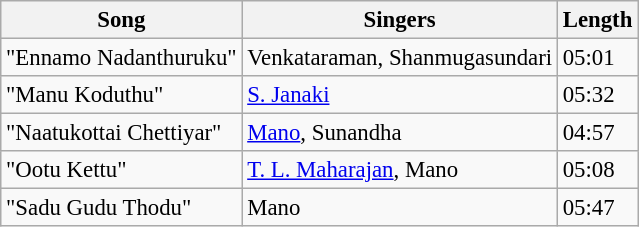<table class="wikitable" style="font-size:95%;">
<tr>
<th>Song</th>
<th>Singers</th>
<th>Length</th>
</tr>
<tr>
<td>"Ennamo Nadanthuruku"</td>
<td>Venkataraman, Shanmugasundari</td>
<td>05:01</td>
</tr>
<tr>
<td>"Manu Koduthu"</td>
<td><a href='#'>S. Janaki</a></td>
<td>05:32</td>
</tr>
<tr>
<td>"Naatukottai Chettiyar"</td>
<td><a href='#'>Mano</a>, Sunandha</td>
<td>04:57</td>
</tr>
<tr>
<td>"Ootu Kettu"</td>
<td><a href='#'>T. L. Maharajan</a>, Mano</td>
<td>05:08</td>
</tr>
<tr>
<td>"Sadu Gudu Thodu"</td>
<td>Mano</td>
<td>05:47</td>
</tr>
</table>
